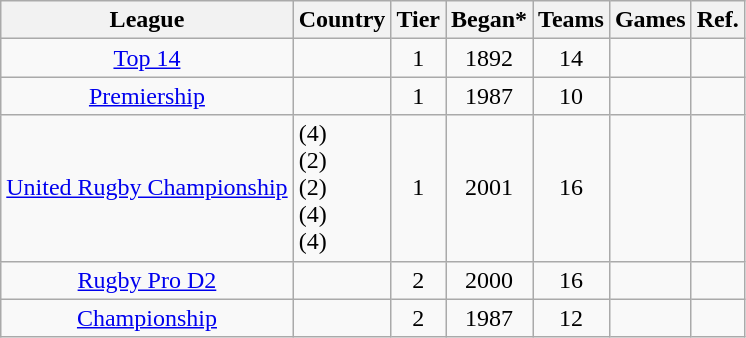<table class="wikitable sortable" style="text-align: center;">
<tr>
<th>League</th>
<th>Country</th>
<th>Tier</th>
<th>Began*</th>
<th>Teams</th>
<th>Games</th>
<th>Ref.</th>
</tr>
<tr>
<td><a href='#'>Top 14</a></td>
<td align=left></td>
<td>1</td>
<td>1892</td>
<td>14</td>
<td></td>
<td></td>
</tr>
<tr>
<td><a href='#'>Premiership</a></td>
<td align=left></td>
<td>1</td>
<td>1987</td>
<td>10</td>
<td></td>
<td></td>
</tr>
<tr>
<td><a href='#'>United Rugby Championship</a></td>
<td align=left> (4)<br>  (2)<br> (2) <br>  (4)<br>  (4)</td>
<td>1</td>
<td>2001</td>
<td>16</td>
<td></td>
<td></td>
</tr>
<tr>
<td><a href='#'>Rugby Pro D2</a></td>
<td align=left></td>
<td>2</td>
<td>2000</td>
<td>16</td>
<td></td>
<td></td>
</tr>
<tr>
<td><a href='#'>Championship</a></td>
<td align=left></td>
<td>2</td>
<td>1987</td>
<td>12</td>
<td></td>
<td></td>
</tr>
</table>
